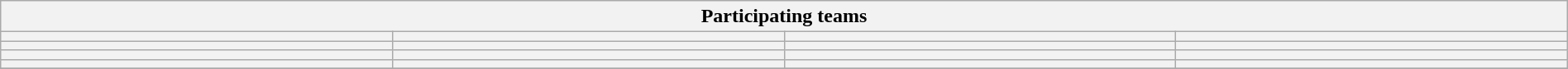<table class="wikitable" style="width:100%;">
<tr>
<th colspan=4><strong>Participating teams</strong></th>
</tr>
<tr>
<th style="width:25%;"></th>
<th style="width:25%;"></th>
<th style="width:25%;"></th>
<th style="width:25%;"></th>
</tr>
<tr>
<th style="width:25%;"></th>
<th style="width:25%;"></th>
<th style="width:25%;"></th>
<th style="width:25%;"></th>
</tr>
<tr>
<th style="width:25%;"></th>
<th style="width:25%;"></th>
<th style="width:25%;"></th>
<th style="width:25%;"></th>
</tr>
<tr>
<th style="width:25%;"></th>
<th style="width:25%;"></th>
<th style="width:25%;"></th>
<th style="width:25%;"></th>
</tr>
<tr>
</tr>
</table>
